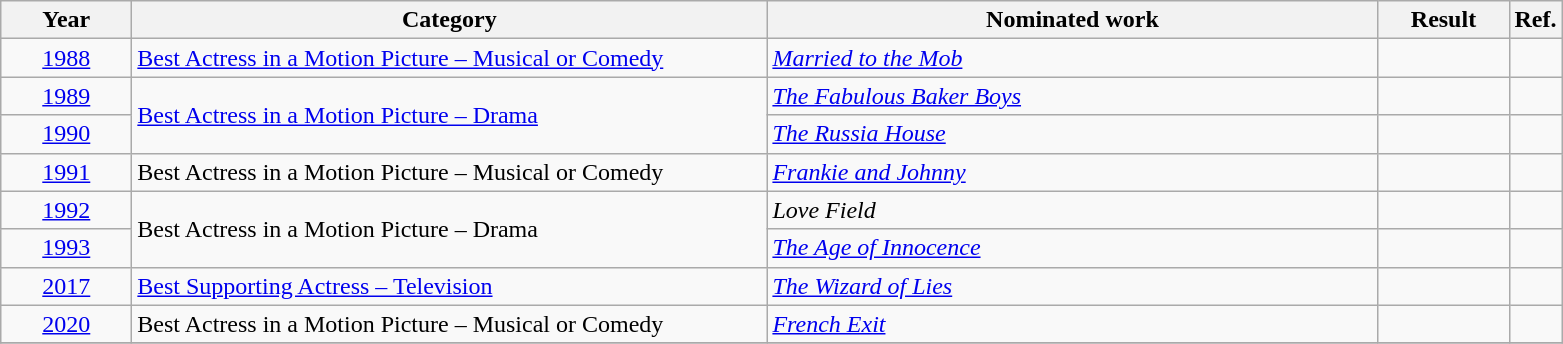<table class=wikitable>
<tr>
<th scope="col" style="width:5em;">Year</th>
<th scope="col" style="width:26em;">Category</th>
<th scope="col" style="width:25em;">Nominated work</th>
<th scope="col" style="width:5em;">Result</th>
<th>Ref.</th>
</tr>
<tr>
<td style="text-align:center;"><a href='#'>1988</a></td>
<td><a href='#'>Best Actress in a Motion Picture – Musical or Comedy</a></td>
<td><em><a href='#'>Married to the Mob</a></em></td>
<td></td>
<td style="text-align:center;"></td>
</tr>
<tr>
<td style="text-align:center;"><a href='#'>1989</a></td>
<td scope="row" rowspan="2"><a href='#'>Best Actress in a Motion Picture – Drama</a></td>
<td><em><a href='#'>The Fabulous Baker Boys</a></em></td>
<td></td>
<td style="text-align:center;"></td>
</tr>
<tr>
<td style="text-align:center;"><a href='#'>1990</a></td>
<td><em><a href='#'>The Russia House</a></em></td>
<td></td>
<td style="text-align:center;"></td>
</tr>
<tr>
<td style="text-align:center;"><a href='#'>1991</a></td>
<td>Best Actress in a Motion Picture – Musical or Comedy</td>
<td><em><a href='#'>Frankie and Johnny</a></em></td>
<td></td>
<td style="text-align:center;"></td>
</tr>
<tr>
<td style="text-align:center;"><a href='#'>1992</a></td>
<td scope="row" rowspan="2">Best Actress in a Motion Picture – Drama</td>
<td><em>Love Field</em></td>
<td></td>
<td style="text-align:center;"></td>
</tr>
<tr>
<td style="text-align:center;"><a href='#'>1993</a></td>
<td><em><a href='#'>The Age of Innocence</a></em></td>
<td></td>
<td style="text-align:center;"></td>
</tr>
<tr>
<td style="text-align:center;"><a href='#'>2017</a></td>
<td scope="row" rowspan="1"><a href='#'>Best Supporting Actress – Television</a></td>
<td><em><a href='#'>The Wizard of Lies</a></em></td>
<td></td>
<td style="text-align:center;"></td>
</tr>
<tr>
<td style="text-align:center;"><a href='#'>2020</a></td>
<td scope="row" rowspan="1">Best Actress in a Motion Picture – Musical or Comedy</td>
<td><em><a href='#'>French Exit</a></em></td>
<td></td>
<td style="text-align:center;"></td>
</tr>
<tr>
</tr>
</table>
